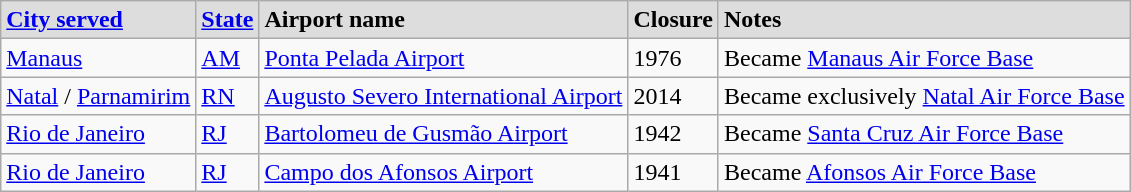<table class="wikitable sortable">
<tr valign=baseline style="font-weight:bold; background-color: #DDDDDD;">
<td><a href='#'>City served</a></td>
<td><a href='#'>State</a></td>
<td>Airport name</td>
<td>Closure</td>
<td>Notes</td>
</tr>
<tr valign=top>
<td><a href='#'>Manaus</a></td>
<td><a href='#'>AM</a></td>
<td><a href='#'>Ponta Pelada Airport</a></td>
<td>1976</td>
<td>Became <a href='#'>Manaus Air Force Base</a></td>
</tr>
<tr valign=top>
<td><a href='#'>Natal</a> / <a href='#'>Parnamirim</a></td>
<td><a href='#'>RN</a></td>
<td><a href='#'>Augusto Severo International Airport</a></td>
<td>2014</td>
<td>Became exclusively <a href='#'>Natal Air Force Base</a></td>
</tr>
<tr valign=top>
<td><a href='#'>Rio de Janeiro</a></td>
<td><a href='#'>RJ</a></td>
<td><a href='#'>Bartolomeu de Gusmão Airport</a></td>
<td>1942</td>
<td>Became <a href='#'>Santa Cruz Air Force Base</a></td>
</tr>
<tr valign=top>
<td><a href='#'>Rio de Janeiro</a></td>
<td><a href='#'>RJ</a></td>
<td><a href='#'>Campo dos Afonsos Airport</a></td>
<td>1941</td>
<td>Became <a href='#'>Afonsos Air Force Base</a></td>
</tr>
</table>
